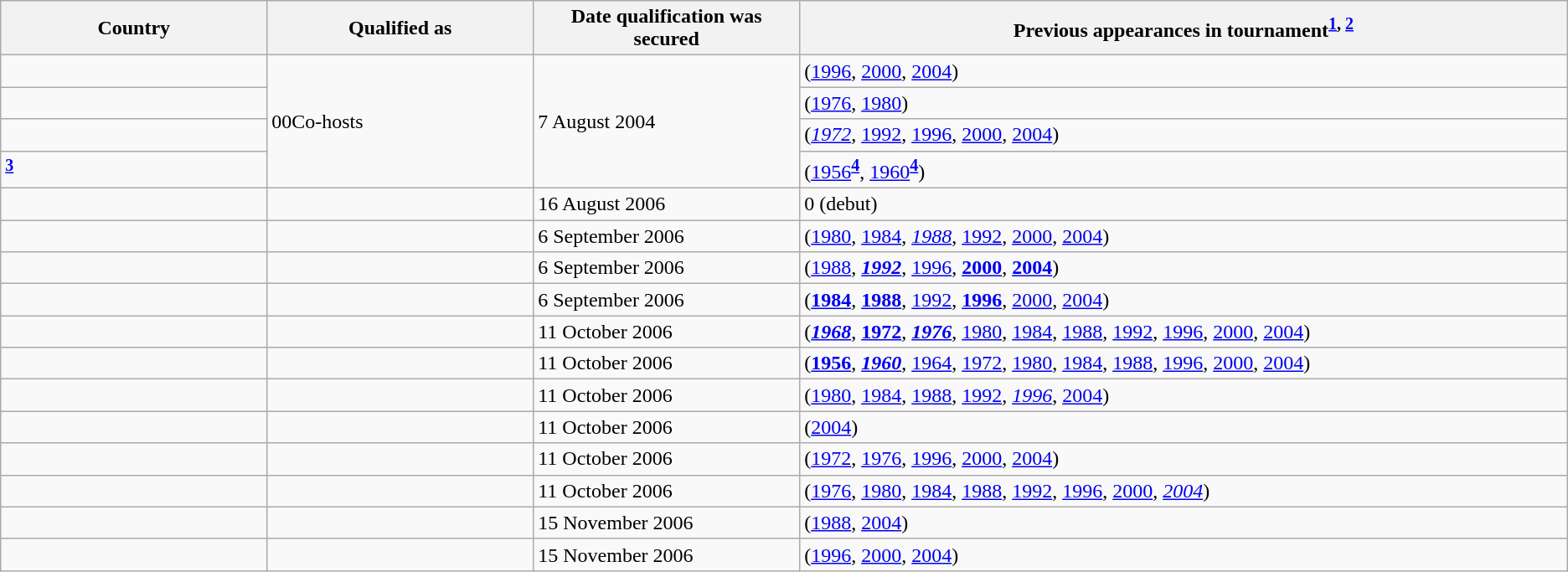<table class="wikitable sortable">
<tr>
<th style="width:17%;">Country</th>
<th style="width:17%;">Qualified as</th>
<th style="width:17%;">Date qualification was secured</th>
<th style="width:49%;">Previous appearances in tournament<sup><a href='#'>1</a>, <a href='#'>2</a></sup></th>
</tr>
<tr>
<td></td>
<td rowspan="4"><span>00</span>Co-hosts</td>
<td rowspan="4">7 August 2004</td>
<td> (<a href='#'>1996</a>, <a href='#'>2000</a>, <a href='#'>2004</a>)</td>
</tr>
<tr>
<td></td>
<td> (<a href='#'>1976</a>, <a href='#'>1980</a>)</td>
</tr>
<tr>
<td></td>
<td> (<em><a href='#'>1972</a></em>, <a href='#'>1992</a>, <a href='#'>1996</a>, <a href='#'>2000</a>, <a href='#'>2004</a>)</td>
</tr>
<tr>
<td><sup><strong><a href='#'>3</a></strong></sup></td>
<td> (<a href='#'>1956</a><sup><strong><a href='#'>4</a></strong></sup>, <a href='#'>1960</a><sup><strong><a href='#'>4</a></strong></sup>)</td>
</tr>
<tr>
<td></td>
<td></td>
<td>16 August 2006</td>
<td>0 (debut)</td>
</tr>
<tr>
<td></td>
<td></td>
<td>6 September 2006</td>
<td> (<a href='#'>1980</a>, <a href='#'>1984</a>, <em><a href='#'>1988</a></em>, <a href='#'>1992</a>, <a href='#'>2000</a>, <a href='#'>2004</a>)</td>
</tr>
<tr>
<td></td>
<td></td>
<td>6 September 2006</td>
<td> (<a href='#'>1988</a>, <strong><em><a href='#'>1992</a></em></strong>, <a href='#'>1996</a>, <strong><a href='#'>2000</a></strong>, <strong><a href='#'>2004</a></strong>)</td>
</tr>
<tr>
<td></td>
<td></td>
<td>6 September 2006</td>
<td> (<strong><a href='#'>1984</a></strong>, <strong><a href='#'>1988</a></strong>, <a href='#'>1992</a>, <strong><a href='#'>1996</a></strong>, <a href='#'>2000</a>, <a href='#'>2004</a>)</td>
</tr>
<tr>
<td></td>
<td></td>
<td>11 October 2006</td>
<td> (<strong><em><a href='#'>1968</a></em></strong>, <strong><a href='#'>1972</a></strong>, <strong><em><a href='#'>1976</a></em></strong>, <a href='#'>1980</a>, <a href='#'>1984</a>, <a href='#'>1988</a>, <a href='#'>1992</a>, <a href='#'>1996</a>, <a href='#'>2000</a>, <a href='#'>2004</a>)</td>
</tr>
<tr>
<td></td>
<td></td>
<td>11 October 2006</td>
<td> (<strong><a href='#'>1956</a></strong>, <strong><em><a href='#'>1960</a></em></strong>, <a href='#'>1964</a>, <a href='#'>1972</a>, <a href='#'>1980</a>, <a href='#'>1984</a>, <a href='#'>1988</a>, <a href='#'>1996</a>, <a href='#'>2000</a>, <a href='#'>2004</a>)</td>
</tr>
<tr>
<td></td>
<td></td>
<td>11 October 2006</td>
<td> (<a href='#'>1980</a>, <a href='#'>1984</a>, <a href='#'>1988</a>, <a href='#'>1992</a>, <em><a href='#'>1996</a></em>, <a href='#'>2004</a>)</td>
</tr>
<tr>
<td></td>
<td></td>
<td>11 October 2006</td>
<td> (<a href='#'>2004</a>)</td>
</tr>
<tr>
<td></td>
<td></td>
<td>11 October 2006</td>
<td> (<a href='#'>1972</a>, <a href='#'>1976</a>, <a href='#'>1996</a>, <a href='#'>2000</a>, <a href='#'>2004</a>)</td>
</tr>
<tr>
<td></td>
<td></td>
<td>11 October 2006</td>
<td> (<a href='#'>1976</a>, <a href='#'>1980</a>, <a href='#'>1984</a>, <a href='#'>1988</a>, <a href='#'>1992</a>, <a href='#'>1996</a>, <a href='#'>2000</a>, <em><a href='#'>2004</a></em>)</td>
</tr>
<tr>
<td></td>
<td></td>
<td>15 November 2006</td>
<td> (<a href='#'>1988</a>, <a href='#'>2004</a>)</td>
</tr>
<tr>
<td></td>
<td></td>
<td>15 November 2006</td>
<td> (<a href='#'>1996</a>, <a href='#'>2000</a>, <a href='#'>2004</a>)</td>
</tr>
</table>
